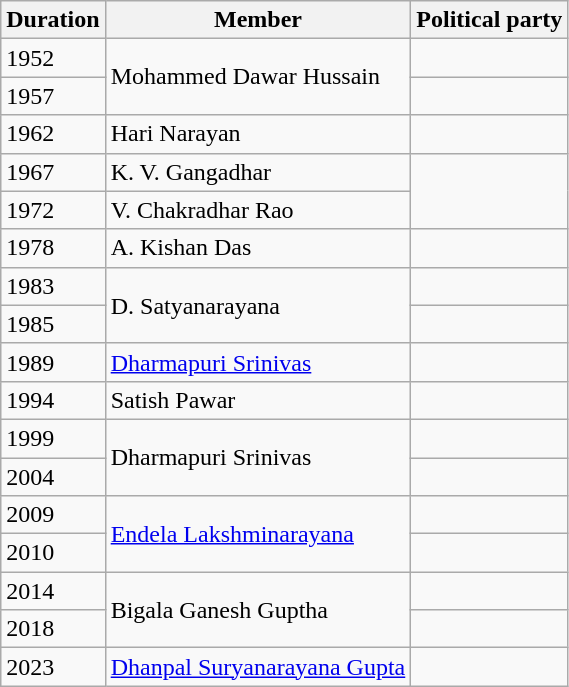<table class="wikitable">
<tr>
<th>Duration</th>
<th>Member</th>
<th colspan="2">Political party</th>
</tr>
<tr>
<td>1952</td>
<td rowspan=2>Mohammed Dawar Hussain</td>
<td></td>
</tr>
<tr>
<td>1957</td>
</tr>
<tr>
<td>1962</td>
<td>Hari Narayan</td>
<td></td>
</tr>
<tr>
<td>1967</td>
<td>K. V. Gangadhar</td>
</tr>
<tr>
<td>1972</td>
<td>V. Chakradhar Rao</td>
</tr>
<tr>
<td>1978</td>
<td>A. Kishan Das</td>
<td></td>
</tr>
<tr>
<td>1983</td>
<td rowspan=2>D. Satyanarayana</td>
<td></td>
</tr>
<tr>
<td>1985</td>
</tr>
<tr>
<td>1989</td>
<td><a href='#'>Dharmapuri Srinivas</a></td>
<td></td>
</tr>
<tr>
<td>1994</td>
<td>Satish Pawar</td>
<td></td>
</tr>
<tr>
<td>1999</td>
<td rowspan=2>Dharmapuri Srinivas</td>
<td></td>
</tr>
<tr>
<td>2004</td>
</tr>
<tr>
<td>2009</td>
<td rowspan=2><a href='#'>Endela Lakshminarayana</a></td>
<td></td>
</tr>
<tr>
<td>2010</td>
</tr>
<tr>
<td>2014</td>
<td rowspan=2>Bigala Ganesh Guptha</td>
<td></td>
</tr>
<tr>
<td>2018</td>
</tr>
<tr>
<td>2023</td>
<td><a href='#'>Dhanpal Suryanarayana Gupta</a></td>
<td></td>
</tr>
</table>
